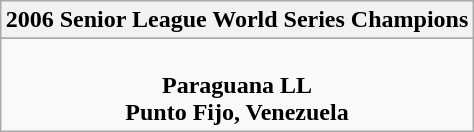<table class="wikitable" style="text-align: center; margin: 0 auto;">
<tr>
<th>2006 Senior League World Series Champions</th>
</tr>
<tr>
</tr>
<tr>
<td><br><strong>Paraguana LL</strong><br> <strong>Punto Fijo, Venezuela</strong></td>
</tr>
</table>
